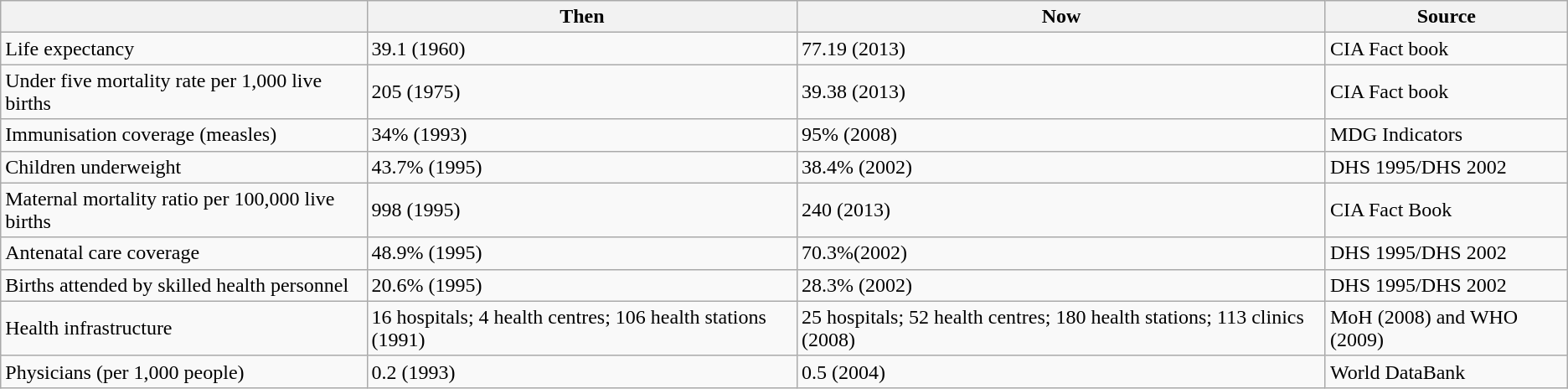<table class="wikitable">
<tr>
<th></th>
<th>Then</th>
<th>Now</th>
<th>Source</th>
</tr>
<tr>
<td>Life expectancy</td>
<td>39.1 (1960)</td>
<td>77.19 (2013)</td>
<td>CIA Fact book</td>
</tr>
<tr>
<td>Under five mortality rate  per 1,000 live births</td>
<td>205 (1975)</td>
<td>39.38 (2013)</td>
<td>CIA Fact book</td>
</tr>
<tr>
<td>Immunisation coverage (measles)</td>
<td>34% (1993)</td>
<td>95% (2008)</td>
<td>MDG Indicators</td>
</tr>
<tr>
<td>Children underweight</td>
<td>43.7% (1995)</td>
<td>38.4% (2002)</td>
<td>DHS 1995/DHS 2002</td>
</tr>
<tr>
<td>Maternal mortality ratio per 100,000 live births</td>
<td>998 (1995)</td>
<td>240 (2013)</td>
<td>CIA Fact Book</td>
</tr>
<tr>
<td>Antenatal care coverage</td>
<td>48.9% (1995)</td>
<td>70.3%(2002)</td>
<td>DHS 1995/DHS 2002</td>
</tr>
<tr>
<td>Births attended by skilled health personnel</td>
<td>20.6% (1995)</td>
<td>28.3% (2002)</td>
<td>DHS 1995/DHS 2002</td>
</tr>
<tr>
<td>Health infrastructure</td>
<td>16 hospitals; 4 health centres; 106 health stations (1991)</td>
<td>25 hospitals; 52 health centres; 180 health stations; 113 clinics (2008)</td>
<td>MoH (2008) and WHO (2009)</td>
</tr>
<tr>
<td>Physicians (per 1,000 people)</td>
<td>0.2 (1993)</td>
<td>0.5 (2004)</td>
<td>World DataBank</td>
</tr>
</table>
